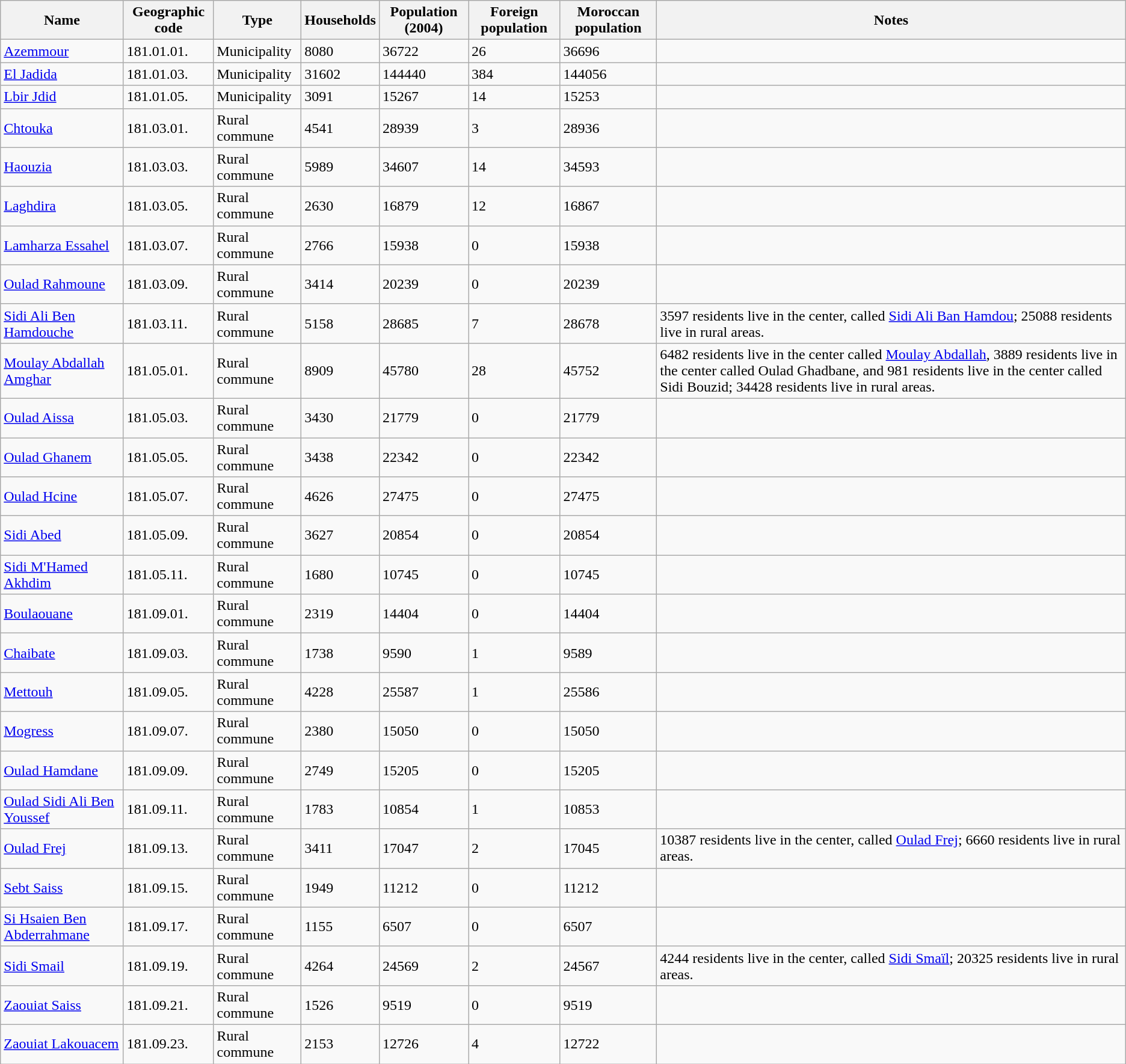<table class="wikitable sortable">
<tr>
<th>Name</th>
<th>Geographic code</th>
<th>Type</th>
<th>Households</th>
<th>Population (2004)</th>
<th>Foreign population</th>
<th>Moroccan population</th>
<th>Notes</th>
</tr>
<tr>
<td><a href='#'>Azemmour</a></td>
<td>181.01.01.</td>
<td>Municipality</td>
<td>8080</td>
<td>36722</td>
<td>26</td>
<td>36696</td>
<td></td>
</tr>
<tr>
<td><a href='#'>El Jadida</a></td>
<td>181.01.03.</td>
<td>Municipality</td>
<td>31602</td>
<td>144440</td>
<td>384</td>
<td>144056</td>
<td></td>
</tr>
<tr>
<td><a href='#'>Lbir Jdid</a></td>
<td>181.01.05.</td>
<td>Municipality</td>
<td>3091</td>
<td>15267</td>
<td>14</td>
<td>15253</td>
<td></td>
</tr>
<tr>
<td><a href='#'>Chtouka</a></td>
<td>181.03.01.</td>
<td>Rural commune</td>
<td>4541</td>
<td>28939</td>
<td>3</td>
<td>28936</td>
<td></td>
</tr>
<tr>
<td><a href='#'>Haouzia</a></td>
<td>181.03.03.</td>
<td>Rural commune</td>
<td>5989</td>
<td>34607</td>
<td>14</td>
<td>34593</td>
<td></td>
</tr>
<tr>
<td><a href='#'>Laghdira</a></td>
<td>181.03.05.</td>
<td>Rural commune</td>
<td>2630</td>
<td>16879</td>
<td>12</td>
<td>16867</td>
<td></td>
</tr>
<tr>
<td><a href='#'>Lamharza Essahel</a></td>
<td>181.03.07.</td>
<td>Rural commune</td>
<td>2766</td>
<td>15938</td>
<td>0</td>
<td>15938</td>
<td></td>
</tr>
<tr>
<td><a href='#'>Oulad Rahmoune</a></td>
<td>181.03.09.</td>
<td>Rural commune</td>
<td>3414</td>
<td>20239</td>
<td>0</td>
<td>20239</td>
<td></td>
</tr>
<tr>
<td><a href='#'>Sidi Ali Ben Hamdouche</a></td>
<td>181.03.11.</td>
<td>Rural commune</td>
<td>5158</td>
<td>28685</td>
<td>7</td>
<td>28678</td>
<td>3597 residents live in the center, called <a href='#'>Sidi Ali Ban Hamdou</a>; 25088 residents live in rural areas.</td>
</tr>
<tr>
<td><a href='#'>Moulay Abdallah Amghar</a></td>
<td>181.05.01.</td>
<td>Rural commune</td>
<td>8909</td>
<td>45780</td>
<td>28</td>
<td>45752</td>
<td>6482 residents live in the center called <a href='#'>Moulay Abdallah</a>, 3889 residents live in the center called Oulad Ghadbane, and 981 residents live in the center called Sidi Bouzid; 34428 residents live in rural areas.</td>
</tr>
<tr>
<td><a href='#'>Oulad Aissa</a></td>
<td>181.05.03.</td>
<td>Rural commune</td>
<td>3430</td>
<td>21779</td>
<td>0</td>
<td>21779</td>
<td></td>
</tr>
<tr>
<td><a href='#'>Oulad Ghanem</a></td>
<td>181.05.05.</td>
<td>Rural commune</td>
<td>3438</td>
<td>22342</td>
<td>0</td>
<td>22342</td>
<td></td>
</tr>
<tr>
<td><a href='#'>Oulad Hcine</a></td>
<td>181.05.07.</td>
<td>Rural commune</td>
<td>4626</td>
<td>27475</td>
<td>0</td>
<td>27475</td>
<td></td>
</tr>
<tr>
<td><a href='#'>Sidi Abed</a></td>
<td>181.05.09.</td>
<td>Rural commune</td>
<td>3627</td>
<td>20854</td>
<td>0</td>
<td>20854</td>
<td></td>
</tr>
<tr>
<td><a href='#'>Sidi M'Hamed Akhdim</a></td>
<td>181.05.11.</td>
<td>Rural commune</td>
<td>1680</td>
<td>10745</td>
<td>0</td>
<td>10745</td>
<td></td>
</tr>
<tr>
<td><a href='#'>Boulaouane</a></td>
<td>181.09.01.</td>
<td>Rural commune</td>
<td>2319</td>
<td>14404</td>
<td>0</td>
<td>14404</td>
<td></td>
</tr>
<tr>
<td><a href='#'>Chaibate</a></td>
<td>181.09.03.</td>
<td>Rural commune</td>
<td>1738</td>
<td>9590</td>
<td>1</td>
<td>9589</td>
<td></td>
</tr>
<tr>
<td><a href='#'>Mettouh</a></td>
<td>181.09.05.</td>
<td>Rural commune</td>
<td>4228</td>
<td>25587</td>
<td>1</td>
<td>25586</td>
<td></td>
</tr>
<tr>
<td><a href='#'>Mogress</a></td>
<td>181.09.07.</td>
<td>Rural commune</td>
<td>2380</td>
<td>15050</td>
<td>0</td>
<td>15050</td>
<td></td>
</tr>
<tr>
<td><a href='#'>Oulad Hamdane</a></td>
<td>181.09.09.</td>
<td>Rural commune</td>
<td>2749</td>
<td>15205</td>
<td>0</td>
<td>15205</td>
<td></td>
</tr>
<tr>
<td><a href='#'>Oulad Sidi Ali Ben Youssef</a></td>
<td>181.09.11.</td>
<td>Rural commune</td>
<td>1783</td>
<td>10854</td>
<td>1</td>
<td>10853</td>
<td></td>
</tr>
<tr>
<td><a href='#'>Oulad Frej</a></td>
<td>181.09.13.</td>
<td>Rural commune</td>
<td>3411</td>
<td>17047</td>
<td>2</td>
<td>17045</td>
<td>10387 residents live in the center, called <a href='#'>Oulad Frej</a>; 6660 residents live in rural areas.</td>
</tr>
<tr>
<td><a href='#'>Sebt Saiss</a></td>
<td>181.09.15.</td>
<td>Rural commune</td>
<td>1949</td>
<td>11212</td>
<td>0</td>
<td>11212</td>
<td></td>
</tr>
<tr>
<td><a href='#'>Si Hsaien Ben Abderrahmane</a></td>
<td>181.09.17.</td>
<td>Rural commune</td>
<td>1155</td>
<td>6507</td>
<td>0</td>
<td>6507</td>
<td></td>
</tr>
<tr>
<td><a href='#'>Sidi Smail</a></td>
<td>181.09.19.</td>
<td>Rural commune</td>
<td>4264</td>
<td>24569</td>
<td>2</td>
<td>24567</td>
<td>4244 residents live in the center, called <a href='#'>Sidi Smaïl</a>; 20325 residents live in rural areas.</td>
</tr>
<tr>
<td><a href='#'>Zaouiat Saiss</a></td>
<td>181.09.21.</td>
<td>Rural commune</td>
<td>1526</td>
<td>9519</td>
<td>0</td>
<td>9519</td>
<td></td>
</tr>
<tr>
<td><a href='#'>Zaouiat Lakouacem</a></td>
<td>181.09.23.</td>
<td>Rural commune</td>
<td>2153</td>
<td>12726</td>
<td>4</td>
<td>12722</td>
<td></td>
</tr>
</table>
